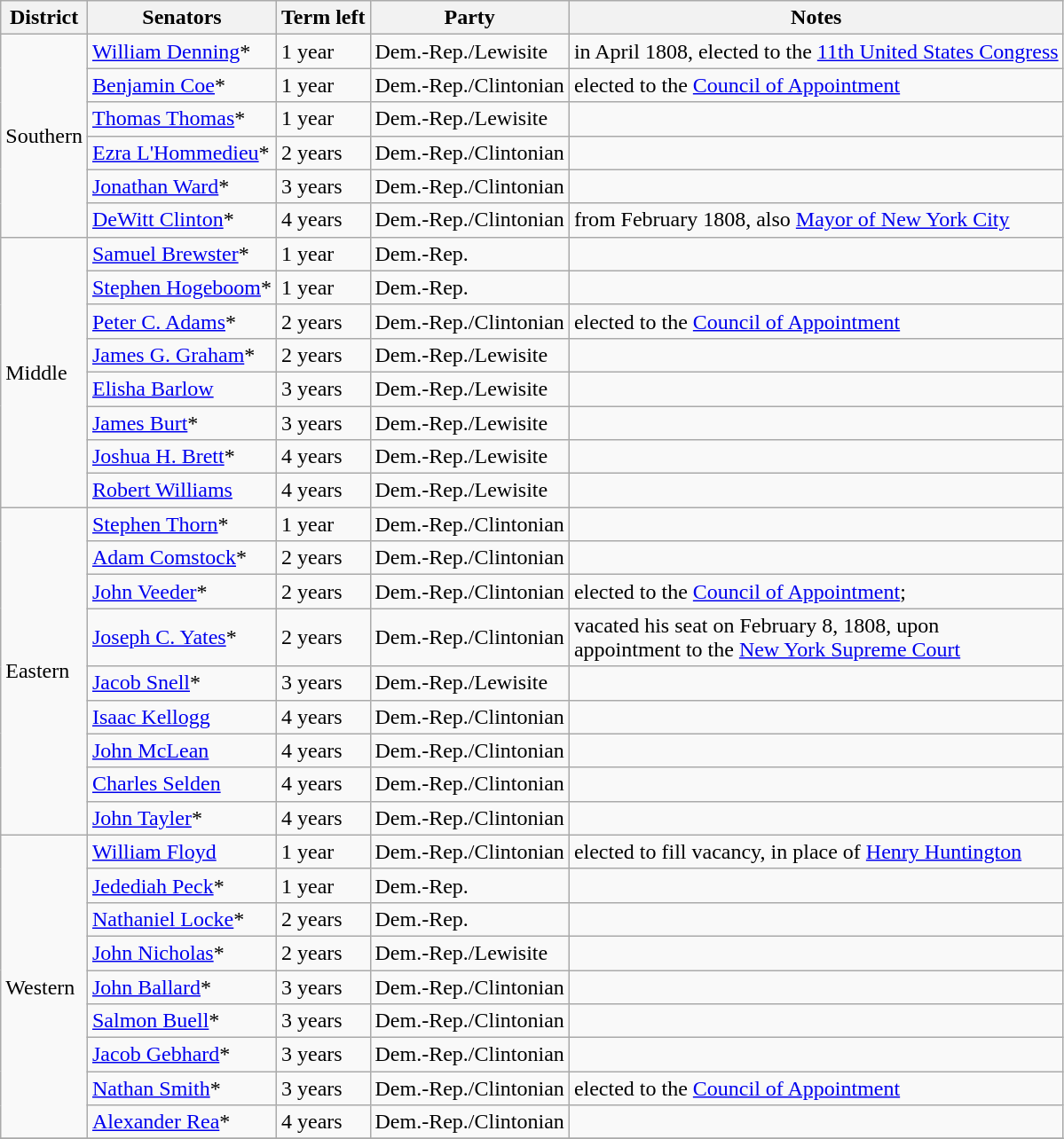<table class=wikitable>
<tr>
<th>District</th>
<th>Senators</th>
<th>Term left</th>
<th>Party</th>
<th>Notes</th>
</tr>
<tr>
<td rowspan="6">Southern</td>
<td><a href='#'>William Denning</a>*</td>
<td>1 year</td>
<td>Dem.-Rep./Lewisite</td>
<td>in April 1808, elected to the <a href='#'>11th United States Congress</a></td>
</tr>
<tr>
<td><a href='#'>Benjamin Coe</a>*</td>
<td>1 year</td>
<td>Dem.-Rep./Clintonian</td>
<td>elected to the <a href='#'>Council of Appointment</a></td>
</tr>
<tr>
<td><a href='#'>Thomas Thomas</a>*</td>
<td>1 year</td>
<td>Dem.-Rep./Lewisite</td>
<td></td>
</tr>
<tr>
<td><a href='#'>Ezra L'Hommedieu</a>*</td>
<td>2 years</td>
<td>Dem.-Rep./Clintonian</td>
<td></td>
</tr>
<tr>
<td><a href='#'>Jonathan Ward</a>*</td>
<td>3 years</td>
<td>Dem.-Rep./Clintonian</td>
<td></td>
</tr>
<tr>
<td><a href='#'>DeWitt Clinton</a>*</td>
<td>4 years</td>
<td>Dem.-Rep./Clintonian</td>
<td>from February 1808, also <a href='#'>Mayor of New York City</a></td>
</tr>
<tr>
<td rowspan="8">Middle</td>
<td><a href='#'>Samuel Brewster</a>*</td>
<td>1 year</td>
<td>Dem.-Rep.</td>
<td></td>
</tr>
<tr>
<td><a href='#'>Stephen Hogeboom</a>*</td>
<td>1 year</td>
<td>Dem.-Rep.</td>
<td></td>
</tr>
<tr>
<td><a href='#'>Peter C. Adams</a>*</td>
<td>2 years</td>
<td>Dem.-Rep./Clintonian</td>
<td>elected to the <a href='#'>Council of Appointment</a></td>
</tr>
<tr>
<td><a href='#'>James G. Graham</a>*</td>
<td>2 years</td>
<td>Dem.-Rep./Lewisite</td>
<td></td>
</tr>
<tr>
<td><a href='#'>Elisha Barlow</a></td>
<td>3 years</td>
<td>Dem.-Rep./Lewisite</td>
<td></td>
</tr>
<tr>
<td><a href='#'>James Burt</a>*</td>
<td>3 years</td>
<td>Dem.-Rep./Lewisite</td>
<td></td>
</tr>
<tr>
<td><a href='#'>Joshua H. Brett</a>*</td>
<td>4 years</td>
<td>Dem.-Rep./Lewisite</td>
<td></td>
</tr>
<tr>
<td><a href='#'>Robert Williams</a></td>
<td>4 years</td>
<td>Dem.-Rep./Lewisite</td>
<td></td>
</tr>
<tr>
<td rowspan="9">Eastern</td>
<td><a href='#'>Stephen Thorn</a>*</td>
<td>1 year</td>
<td>Dem.-Rep./Clintonian</td>
<td></td>
</tr>
<tr>
<td><a href='#'>Adam Comstock</a>*</td>
<td>2 years</td>
<td>Dem.-Rep./Clintonian</td>
<td></td>
</tr>
<tr>
<td><a href='#'>John Veeder</a>*</td>
<td>2 years</td>
<td>Dem.-Rep./Clintonian</td>
<td>elected to the <a href='#'>Council of Appointment</a>;</td>
</tr>
<tr>
<td><a href='#'>Joseph C. Yates</a>*</td>
<td>2 years</td>
<td>Dem.-Rep./Clintonian</td>
<td>vacated his seat on February 8, 1808, upon <br>appointment to the <a href='#'>New York Supreme Court</a></td>
</tr>
<tr>
<td><a href='#'>Jacob Snell</a>*</td>
<td>3 years</td>
<td>Dem.-Rep./Lewisite</td>
<td></td>
</tr>
<tr>
<td><a href='#'>Isaac Kellogg</a></td>
<td>4 years</td>
<td>Dem.-Rep./Clintonian</td>
<td></td>
</tr>
<tr>
<td><a href='#'>John McLean</a></td>
<td>4 years</td>
<td>Dem.-Rep./Clintonian</td>
<td></td>
</tr>
<tr>
<td><a href='#'>Charles Selden</a></td>
<td>4 years</td>
<td>Dem.-Rep./Clintonian</td>
<td></td>
</tr>
<tr>
<td><a href='#'>John Tayler</a>*</td>
<td>4 years</td>
<td>Dem.-Rep./Clintonian</td>
<td></td>
</tr>
<tr>
<td rowspan="9">Western</td>
<td><a href='#'>William Floyd</a></td>
<td>1 year</td>
<td>Dem.-Rep./Clintonian</td>
<td>elected to fill vacancy, in place of <a href='#'>Henry Huntington</a></td>
</tr>
<tr>
<td><a href='#'>Jedediah Peck</a>*</td>
<td>1 year</td>
<td>Dem.-Rep.</td>
<td></td>
</tr>
<tr>
<td><a href='#'>Nathaniel Locke</a>*</td>
<td>2 years</td>
<td>Dem.-Rep.</td>
<td></td>
</tr>
<tr>
<td><a href='#'>John Nicholas</a>*</td>
<td>2 years</td>
<td>Dem.-Rep./Lewisite</td>
<td></td>
</tr>
<tr>
<td><a href='#'>John Ballard</a>*</td>
<td>3 years</td>
<td>Dem.-Rep./Clintonian</td>
<td></td>
</tr>
<tr>
<td><a href='#'>Salmon Buell</a>*</td>
<td>3 years</td>
<td>Dem.-Rep./Clintonian</td>
<td></td>
</tr>
<tr>
<td><a href='#'>Jacob Gebhard</a>*</td>
<td>3 years</td>
<td>Dem.-Rep./Clintonian</td>
<td></td>
</tr>
<tr>
<td><a href='#'>Nathan Smith</a>*</td>
<td>3 years</td>
<td>Dem.-Rep./Clintonian</td>
<td>elected to the <a href='#'>Council of Appointment</a></td>
</tr>
<tr>
<td><a href='#'>Alexander Rea</a>*</td>
<td>4 years</td>
<td>Dem.-Rep./Clintonian</td>
<td></td>
</tr>
<tr>
</tr>
</table>
